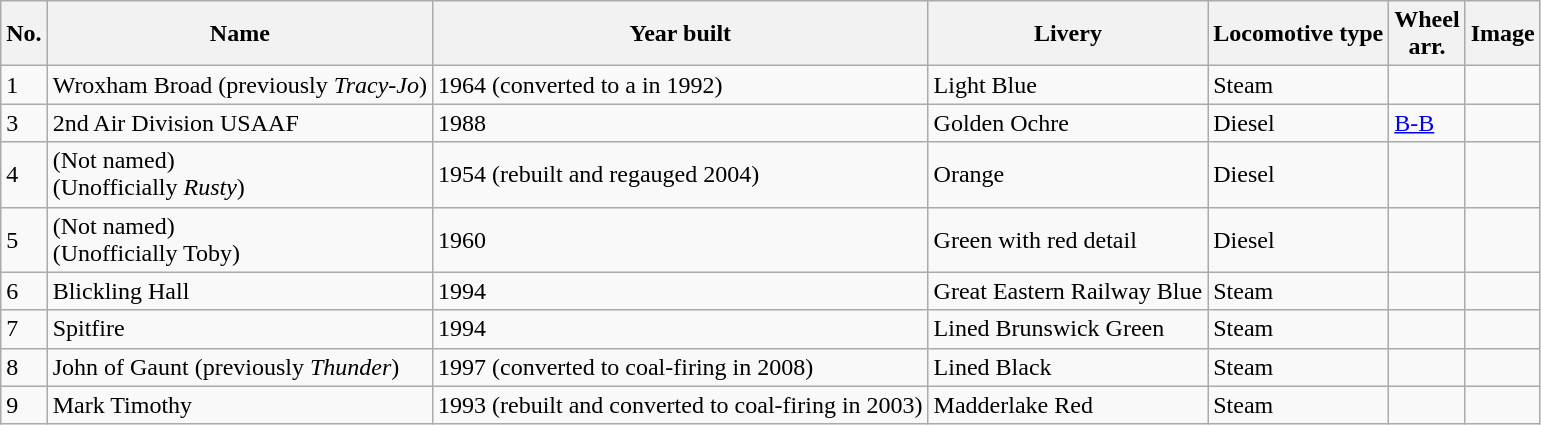<table class="sort wikitable sortable">
<tr>
<th>No.</th>
<th>Name</th>
<th>Year built</th>
<th>Livery</th>
<th>Locomotive type</th>
<th>Wheel <br>arr.</th>
<th>Image</th>
</tr>
<tr>
<td>1</td>
<td>Wroxham Broad (previously <em>Tracy-Jo</em>)</td>
<td>1964 (converted to a  in 1992)</td>
<td>Light Blue</td>
<td>Steam</td>
<td></td>
<td></td>
</tr>
<tr>
<td>3</td>
<td>2nd Air Division USAAF</td>
<td>1988</td>
<td>Golden Ochre</td>
<td>Diesel</td>
<td><a href='#'>B-B</a></td>
<td></td>
</tr>
<tr>
<td>4</td>
<td>(Not named)<br>(Unofficially <em>Rusty</em>)</td>
<td>1954 (rebuilt and regauged 2004)</td>
<td>Orange</td>
<td>Diesel</td>
<td></td>
<td></td>
</tr>
<tr>
<td>5</td>
<td>(Not named)<br>(Unofficially Toby)</td>
<td>1960</td>
<td>Green with red detail</td>
<td>Diesel</td>
<td></td>
<td></td>
</tr>
<tr>
<td>6</td>
<td>Blickling Hall</td>
<td>1994</td>
<td>Great Eastern Railway Blue</td>
<td>Steam</td>
<td></td>
<td></td>
</tr>
<tr>
<td>7</td>
<td>Spitfire</td>
<td>1994</td>
<td>Lined Brunswick Green</td>
<td>Steam</td>
<td></td>
<td></td>
</tr>
<tr>
<td>8</td>
<td>John of Gaunt (previously <em>Thunder</em>)</td>
<td>1997 (converted to coal-firing in 2008)</td>
<td>Lined Black</td>
<td>Steam</td>
<td></td>
<td></td>
</tr>
<tr>
<td>9</td>
<td>Mark Timothy</td>
<td>1993 (rebuilt and converted to coal-firing in 2003)</td>
<td>Madderlake Red</td>
<td>Steam</td>
<td></td>
<td></td>
</tr>
</table>
